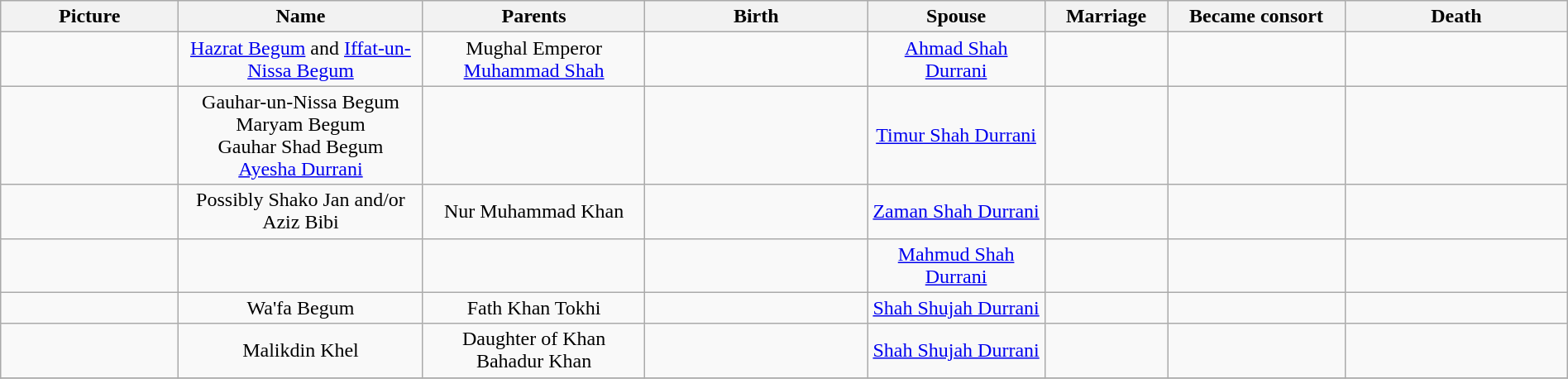<table width=100% class="wikitable">
<tr>
<th width = "8%">Picture</th>
<th width = "11%">Name</th>
<th width = "10%">Parents</th>
<th width = "10%">Birth</th>
<th width = "8%">Spouse</th>
<th width = "5%">Marriage</th>
<th width = "8%">Became consort</th>
<th width = "10%">Death</th>
</tr>
<tr>
<td align="center"></td>
<td align="center"><a href='#'>Hazrat Begum</a> and <a href='#'>Iffat-un-Nissa Begum</a></td>
<td align="center">Mughal Emperor <a href='#'>Muhammad Shah</a></td>
<td align="center"></td>
<td align="center"><a href='#'>Ahmad Shah Durrani</a></td>
<td align="center"></td>
<td align="center"></td>
<td align="center"></td>
</tr>
<tr>
<td align="center"></td>
<td align="center">Gauhar-un-Nissa Begum<br>Maryam Begum<br>Gauhar Shad Begum<br><a href='#'>Ayesha Durrani</a></td>
<td align="center"></td>
<td align="center"></td>
<td align="center"><a href='#'>Timur Shah Durrani</a></td>
<td align="center"></td>
<td align="center"></td>
<td align="center"></td>
</tr>
<tr>
<td align="center"></td>
<td align="center">Possibly Shako Jan and/or Aziz Bibi</td>
<td align="center">Nur Muhammad Khan</td>
<td align="center"></td>
<td align="center"><a href='#'>Zaman Shah Durrani</a></td>
<td align="center"></td>
<td align="center"></td>
<td align="center"></td>
</tr>
<tr>
<td align="center"></td>
<td align="center"></td>
<td align="center"></td>
<td align="center"></td>
<td align="center"><a href='#'>Mahmud Shah Durrani</a></td>
<td align="center"></td>
<td align="center"></td>
<td align="center"></td>
</tr>
<tr>
<td align="center"></td>
<td align="center">Wa'fa Begum</td>
<td align="center">Fath Khan Tokhi</td>
<td align="center"></td>
<td align="center"><a href='#'>Shah Shujah Durrani</a></td>
<td align="center"></td>
<td align="center"></td>
<td align="center"></td>
</tr>
<tr>
<td align="center"></td>
<td align="center">Malikdin Khel</td>
<td align="center">Daughter of Khan Bahadur Khan</td>
<td align="center"></td>
<td align="center"><a href='#'>Shah Shujah Durrani</a></td>
<td align="center"></td>
<td align="center"></td>
<td align="center"></td>
</tr>
<tr>
</tr>
</table>
